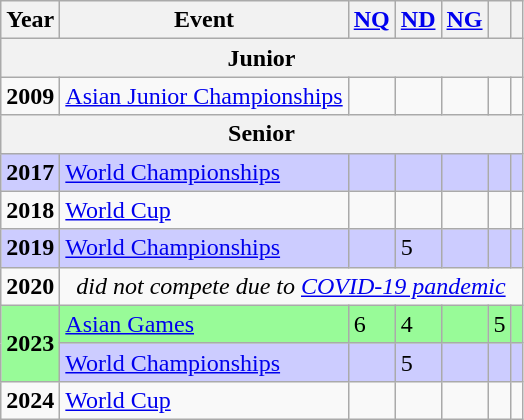<table class="wikitable">
<tr>
<th align="center">Year</th>
<th align="center">Event</th>
<th><a href='#'>NQ</a></th>
<th><a href='#'>ND</a></th>
<th><a href='#'>NG</a></th>
<th></th>
<th></th>
</tr>
<tr>
<th colspan="7"><strong>Junior</strong></th>
</tr>
<tr>
<td><strong>2009</strong></td>
<td align="left"><a href='#'>Asian Junior Championships</a></td>
<td></td>
<td></td>
<td></td>
<td></td>
<td></td>
</tr>
<tr>
<th colspan="7"><strong>Senior</strong></th>
</tr>
<tr style="background:#ccf">
<td><strong>2017</strong></td>
<td align="left"><a href='#'>World Championships</a></td>
<td></td>
<td></td>
<td></td>
<td></td>
<td></td>
</tr>
<tr>
<td><strong>2018</strong></td>
<td align="left"><a href='#'>World Cup</a></td>
<td></td>
<td></td>
<td></td>
<td></td>
<td></td>
</tr>
<tr style="background:#ccf">
<td><strong>2019</strong></td>
<td><a href='#'>World Championships</a></td>
<td></td>
<td>5</td>
<td></td>
<td></td>
<td></td>
</tr>
<tr>
<td><strong>2020</strong></td>
<td colspan="6" align="center"><em>did not compete due to <a href='#'>COVID-19 pandemic</a></em></td>
</tr>
<tr style="background:#98fb98">
<td rowspan="2"><strong>2023</strong></td>
<td align="left"><a href='#'>Asian Games</a></td>
<td>6</td>
<td>4</td>
<td></td>
<td>5</td>
<td></td>
</tr>
<tr style="background:#ccf">
<td><a href='#'>World Championships</a></td>
<td></td>
<td>5</td>
<td></td>
<td></td>
<td></td>
</tr>
<tr>
<td><strong>2024</strong></td>
<td><a href='#'>World Cup</a></td>
<td></td>
<td></td>
<td></td>
<td></td>
<td></td>
</tr>
</table>
